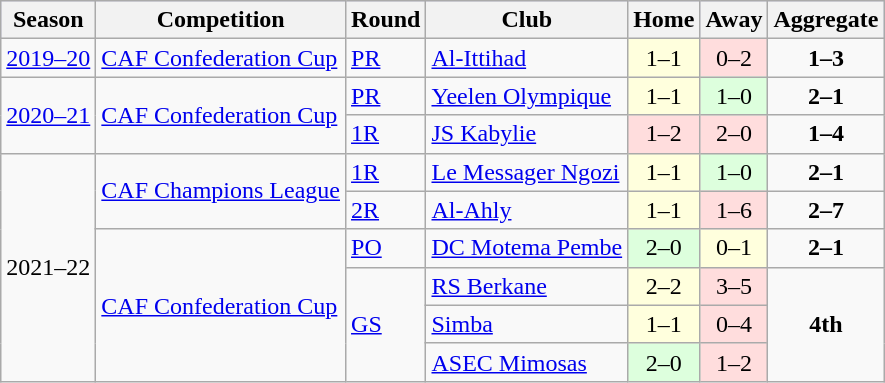<table class="wikitable" style="text-align: left; font-size:100%">
<tr bgcolor="#ccccff">
<th>Season</th>
<th>Competition</th>
<th>Round</th>
<th>Club</th>
<th>Home</th>
<th>Away</th>
<th>Aggregate</th>
</tr>
<tr>
<td><a href='#'>2019–20</a></td>
<td><a href='#'>CAF Confederation Cup</a></td>
<td><a href='#'>PR</a></td>
<td> <a href='#'>Al-Ittihad</a></td>
<td style="text-align:center; background:#ffd;">1–1</td>
<td style="text-align:center; background:#fdd;">0–2</td>
<td align=center><strong>1–3</strong></td>
</tr>
<tr>
<td rowspan=2><a href='#'>2020–21</a></td>
<td rowspan=2><a href='#'>CAF Confederation Cup</a></td>
<td><a href='#'>PR</a></td>
<td> <a href='#'>Yeelen Olympique</a></td>
<td style="text-align:center; background:#ffd;">1–1</td>
<td style="text-align:center; background:#dfd;">1–0</td>
<td align=center><strong>2–1</strong></td>
</tr>
<tr>
<td><a href='#'>1R</a></td>
<td> <a href='#'>JS Kabylie</a></td>
<td style="text-align:center; background:#fdd;">1–2</td>
<td style="text-align:center; background:#fdd;">2–0</td>
<td align=center><strong>1–4</strong></td>
</tr>
<tr>
<td rowspan=6>2021–22</td>
<td rowspan=2><a href='#'>CAF Champions League</a></td>
<td><a href='#'>1R</a></td>
<td> <a href='#'>Le Messager Ngozi</a></td>
<td style="text-align:center; background:#ffd;">1–1</td>
<td style="text-align:center; background:#dfd;">1–0</td>
<td align=center><strong>2–1</strong></td>
</tr>
<tr>
<td><a href='#'>2R</a></td>
<td> <a href='#'>Al-Ahly</a></td>
<td style="text-align:center; background:#ffd;">1–1</td>
<td style="text-align:center; background:#fdd;">1–6</td>
<td align=center><strong>2–7</strong></td>
</tr>
<tr>
<td rowspan=4><a href='#'>CAF Confederation Cup</a></td>
<td><a href='#'>PO</a></td>
<td> <a href='#'>DC Motema Pembe</a></td>
<td style="text-align:center; background:#dfd;">2–0</td>
<td style="text-align:center; background:#ffd;">0–1</td>
<td align=center><strong>2–1</strong></td>
</tr>
<tr>
<td rowspan=3><a href='#'>GS</a></td>
<td> <a href='#'>RS Berkane</a></td>
<td style="text-align:center; background:#ffd;">2–2</td>
<td style="text-align:center; background:#fdd;">3–5</td>
<td rowspan=3 align=center><strong>4th</strong></td>
</tr>
<tr>
<td> <a href='#'>Simba</a></td>
<td style="text-align:center; background:#ffd;">1–1</td>
<td style="text-align:center; background:#fdd;">0–4</td>
</tr>
<tr>
<td> <a href='#'>ASEC Mimosas</a></td>
<td style="text-align:center; background:#dfd;">2–0</td>
<td style="text-align:center; background:#fdd;">1–2</td>
</tr>
</table>
